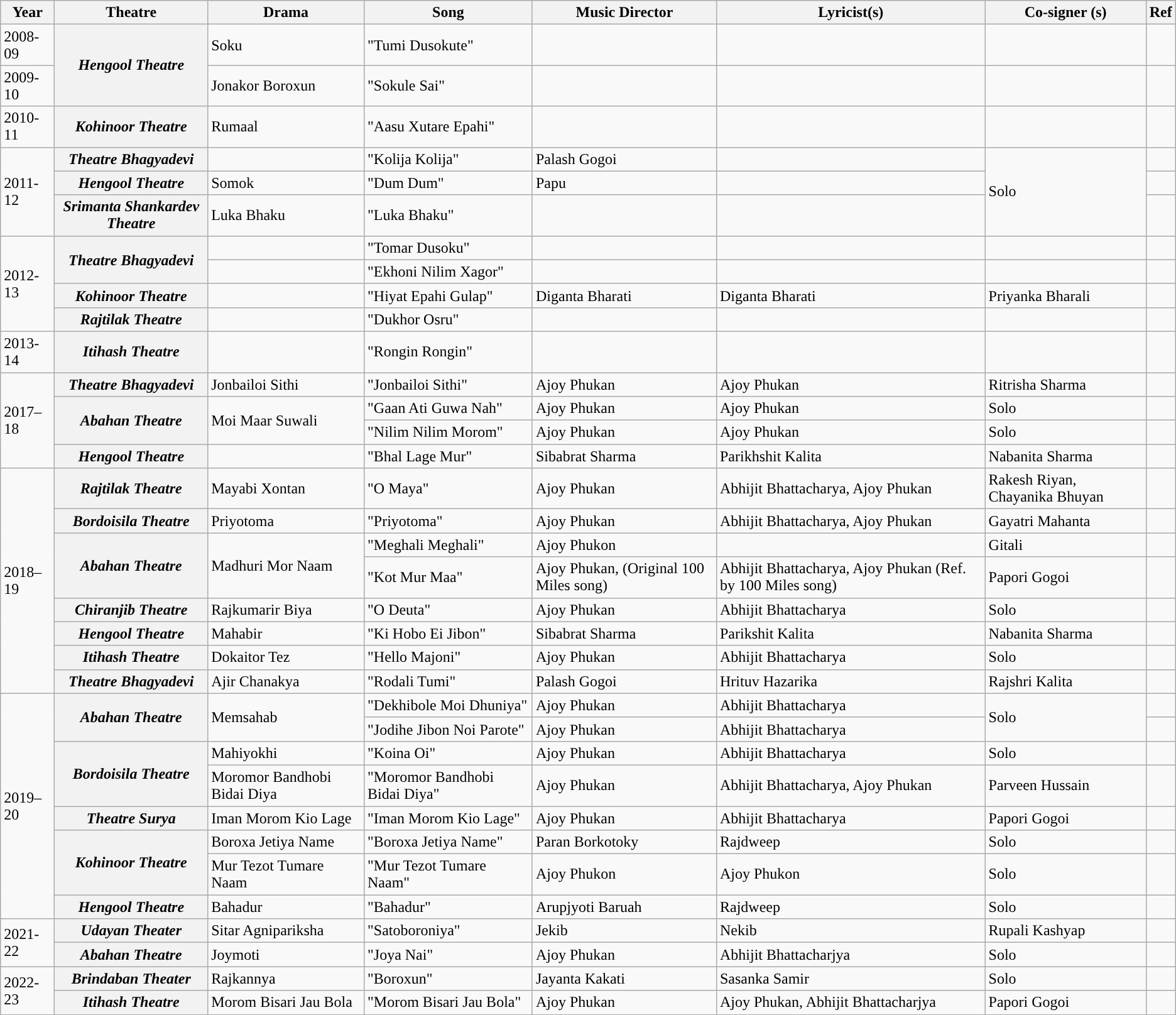<table class ="wikitable plainrow headers">
<tr>
<th scope ="col">Year</th>
<th scope ="col">Theatre</th>
<th scope ="col">Drama</th>
<th scope ="col">Song</th>
<th scope ="col">Music Director</th>
<th scope ="col">Lyricist(s)</th>
<th scope ="col">Co-signer (s)</th>
<th scope ="col">Ref</th>
</tr>
<tr>
<td>2008-09</td>
<th rowspan="2"><em>Hengool Theatre</em></th>
<td>Soku</td>
<td>"Tumi Dusokute"</td>
<td></td>
<td></td>
<td></td>
<td></td>
</tr>
<tr>
<td>2009-10</td>
<td>Jonakor Boroxun</td>
<td>"Sokule Sai"</td>
<td></td>
<td></td>
<td></td>
<td></td>
</tr>
<tr>
<td>2010-11</td>
<th><em>Kohinoor Theatre</em></th>
<td>Rumaal</td>
<td>"Aasu Xutare Epahi"</td>
<td></td>
<td></td>
<td></td>
<td></td>
</tr>
<tr>
<td rowspan="3">2011-12</td>
<th><em>Theatre Bhagyadevi</em></th>
<td></td>
<td>"Kolija Kolija"</td>
<td>Palash Gogoi</td>
<td></td>
<td rowspan="3">Solo</td>
<td></td>
</tr>
<tr>
<th><em>Hengool Theatre</em></th>
<td>Somok</td>
<td>"Dum Dum"</td>
<td>Papu</td>
<td></td>
<td></td>
</tr>
<tr>
<th><em>Srimanta Shankardev Theatre</em></th>
<td>Luka Bhaku</td>
<td>"Luka Bhaku"</td>
<td></td>
<td></td>
<td></td>
</tr>
<tr>
<td rowspan="4">2012-13</td>
<th rowspan="2"><em>Theatre Bhagyadevi</em></th>
<td></td>
<td>"Tomar Dusoku"</td>
<td></td>
<td></td>
<td></td>
<td></td>
</tr>
<tr>
<td></td>
<td>"Ekhoni Nilim Xagor"</td>
<td></td>
<td></td>
<td></td>
<td></td>
</tr>
<tr>
<th><em>Kohinoor Theatre</em></th>
<td></td>
<td>"Hiyat Epahi Gulap"</td>
<td>Diganta Bharati</td>
<td>Diganta Bharati</td>
<td>Priyanka Bharali</td>
<td></td>
</tr>
<tr>
<th><em>Rajtilak Theatre</em></th>
<td></td>
<td>"Dukhor Osru"</td>
<td></td>
<td></td>
<td></td>
<td></td>
</tr>
<tr>
<td>2013-14</td>
<th><em>Itihash Theatre</em></th>
<td></td>
<td>"Rongin Rongin"</td>
<td></td>
<td></td>
<td></td>
<td></td>
</tr>
<tr>
<td rowspan =4>2017–18</td>
<th scope ="row"rowspan =1><em>Theatre Bhagyadevi</em></th>
<td>Jonbailoi Sithi</td>
<td>"Jonbailoi Sithi"</td>
<td>Ajoy Phukan</td>
<td>Ajoy Phukan</td>
<td>Ritrisha Sharma</td>
<td></td>
</tr>
<tr>
<th scope =" row"rowspan =2><em>Abahan Theatre</em></th>
<td rowspan =2>Moi Maar Suwali</td>
<td>"Gaan Ati Guwa Nah"</td>
<td>Ajoy Phukan</td>
<td>Ajoy Phukan</td>
<td>Solo</td>
<td></td>
</tr>
<tr>
<td>"Nilim Nilim Morom"</td>
<td>Ajoy Phukan</td>
<td>Ajoy Phukan</td>
<td>Solo</td>
<td></td>
</tr>
<tr>
<th scope="row"><em>Hengool Theatre</em></th>
<td></td>
<td>"Bhal Lage Mur"</td>
<td>Sibabrat Sharma</td>
<td>Parikhshit Kalita</td>
<td>Nabanita Sharma</td>
<td></td>
</tr>
<tr>
<td rowspan="8">2018–19</td>
<th scope=" row" rowsapn="1"><em>Rajtilak Theatre</em></th>
<td>Mayabi Xontan</td>
<td>"O Maya"</td>
<td>Ajoy Phukan</td>
<td>Abhijit Bhattacharya, Ajoy Phukan</td>
<td>Rakesh Riyan, Chayanika Bhuyan</td>
<td></td>
</tr>
<tr>
<th scope="row"><em>Bordoisila Theatre</em></th>
<td>Priyotoma</td>
<td>"Priyotoma"</td>
<td>Ajoy Phukan</td>
<td>Abhijit Bhattacharya, Ajoy Phukan</td>
<td>Gayatri Mahanta</td>
<td></td>
</tr>
<tr>
<th scope="row"rowspan =2><em>Abahan Theatre</em></th>
<td rowspan =2>Madhuri Mor Naam</td>
<td>"Meghali Meghali"</td>
<td>Ajoy Phukon</td>
<td></td>
<td>Gitali</td>
<td></td>
</tr>
<tr>
<td>"Kot Mur Maa"</td>
<td>Ajoy Phukan, (Original 100 Miles song)</td>
<td>Abhijit Bhattacharya, Ajoy Phukan (Ref. by 100 Miles song)</td>
<td>Papori Gogoi</td>
<td></td>
</tr>
<tr>
<th scope ="row"><em>Chiranjib Theatre</em></th>
<td>Rajkumarir Biya</td>
<td>"O Deuta"</td>
<td>Ajoy Phukan</td>
<td>Abhijit Bhattacharya</td>
<td>Solo</td>
<td></td>
</tr>
<tr>
<th><em>Hengool Theatre</em></th>
<td>Mahabir</td>
<td>"Ki Hobo Ei Jibon"</td>
<td>Sibabrat Sharma</td>
<td>Parikshit Kalita</td>
<td>Nabanita Sharma</td>
<td></td>
</tr>
<tr>
<th scope ="row"><em>Itihash Theatre</em></th>
<td>Dokaitor Tez</td>
<td>"Hello Majoni"</td>
<td>Ajoy Phukan</td>
<td>Abhijit Bhattacharya</td>
<td>Solo</td>
<td></td>
</tr>
<tr>
<th><em>Theatre Bhagyadevi</em></th>
<td>Ajir Chanakya</td>
<td>"Rodali Tumi"</td>
<td>Palash Gogoi</td>
<td>Hrituv Hazarika</td>
<td>Rajshri Kalita</td>
<td></td>
</tr>
<tr>
<td rowspan="8">2019–20</td>
<th scope="row"rowspan =2><em>Abahan Theatre</em></th>
<td rowspan =2>Memsahab</td>
<td>"Dekhibole Moi Dhuniya"</td>
<td>Ajoy Phukan</td>
<td>Abhijit Bhattacharya</td>
<td rowspan =2>Solo</td>
<td></td>
</tr>
<tr>
<td>"Jodihe Jibon Noi Parote"</td>
<td>Ajoy Phukan</td>
<td>Abhijit Bhattacharya</td>
<td></td>
</tr>
<tr>
<th scope =" row" rowspan =2><em>Bordoisila Theatre</em></th>
<td>Mahiyokhi</td>
<td>"Koina Oi"</td>
<td>Ajoy Phukan</td>
<td>Abhijit Bhattacharya</td>
<td>Solo</td>
<td></td>
</tr>
<tr>
<td>Moromor Bandhobi Bidai Diya</td>
<td>"Moromor Bandhobi Bidai Diya"</td>
<td>Ajoy Phukan</td>
<td>Abhijit Bhattacharya, Ajoy Phukan</td>
<td>Parveen Hussain</td>
<td></td>
</tr>
<tr>
<th scope="row'"><em>Theatre Surya</em></th>
<td>Iman Morom Kio Lage</td>
<td>"Iman Morom Kio Lage"</td>
<td>Ajoy Phukan</td>
<td>Abhijit Bhattacharya</td>
<td>Papori Gogoi</td>
<td></td>
</tr>
<tr>
<th rowspan="2" scope=" row"><em>Kohinoor Theatre</em></th>
<td>Boroxa Jetiya Name</td>
<td>"Boroxa Jetiya Name"</td>
<td>Paran Borkotoky</td>
<td>Rajdweep</td>
<td>Solo</td>
<td></td>
</tr>
<tr>
<td>Mur Tezot Tumare Naam</td>
<td>"Mur Tezot Tumare Naam"</td>
<td>Ajoy Phukon</td>
<td>Ajoy Phukon</td>
<td>Solo</td>
<td></td>
</tr>
<tr>
<th scope="row"><em>Hengool Theatre</em></th>
<td>Bahadur</td>
<td>"Bahadur"</td>
<td>Arupjyoti Baruah</td>
<td>Rajdweep</td>
<td>Solo</td>
<td></td>
</tr>
<tr>
<td rowspan="2">2021-22</td>
<th><em>Udayan Theater</em></th>
<td>Sitar Agnipariksha</td>
<td>"Satoboroniya"</td>
<td>Jekib</td>
<td>Nekib</td>
<td>Rupali Kashyap</td>
<td></td>
</tr>
<tr>
<th><em>Abahan Theatre</em></th>
<td>Joymoti</td>
<td>"Joya Nai"</td>
<td>Ajoy Phukan</td>
<td>Abhijit Bhattacharjya</td>
<td>Solo</td>
<td></td>
</tr>
<tr>
<td rowspan="2">2022-23</td>
<th><em>Brindaban Theater</em></th>
<td>Rajkannya</td>
<td>"Boroxun"</td>
<td>Jayanta Kakati</td>
<td>Sasanka Samir</td>
<td>Solo</td>
<td></td>
</tr>
<tr>
<th><em>Itihash Theatre</em></th>
<td>Morom Bisari Jau Bola</td>
<td>"Morom Bisari Jau Bola"</td>
<td>Ajoy Phukan</td>
<td>Ajoy Phukan, Abhijit Bhattacharjya</td>
<td>Papori Gogoi</td>
<td></td>
</tr>
<tr>
</tr>
</table>
